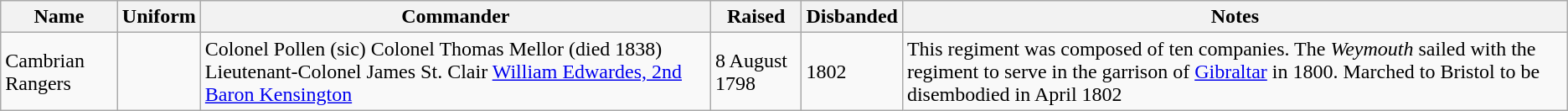<table class="wikitable">
<tr>
<th>Name</th>
<th>Uniform</th>
<th>Commander</th>
<th>Raised</th>
<th>Disbanded</th>
<th>Notes</th>
</tr>
<tr>
<td>Cambrian Rangers</td>
<td></td>
<td>Colonel Pollen (sic) Colonel Thomas Mellor (died 1838) Lieutenant-Colonel James St. Clair <a href='#'>William Edwardes, 2nd Baron Kensington</a></td>
<td>8 August 1798</td>
<td>1802</td>
<td>This regiment was composed of ten companies. The <em>Weymouth</em> sailed with the regiment to serve in the garrison of <a href='#'>Gibraltar</a> in 1800. Marched to Bristol to be disembodied in April 1802</td>
</tr>
</table>
